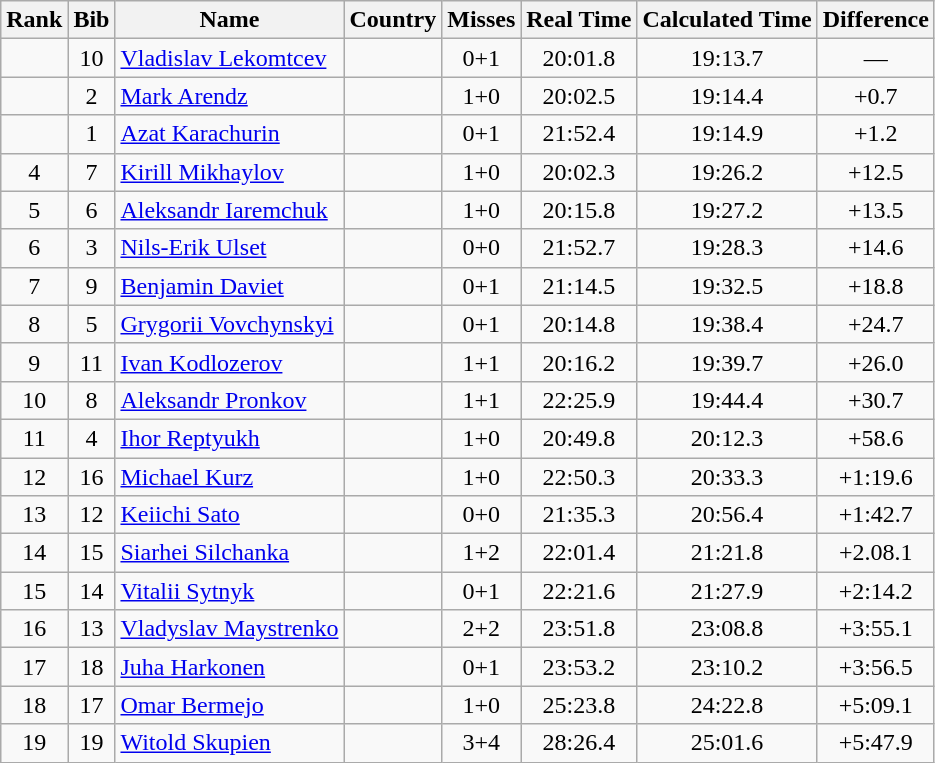<table class="wikitable sortable" style="text-align:center">
<tr>
<th>Rank</th>
<th>Bib</th>
<th>Name</th>
<th>Country</th>
<th>Misses</th>
<th>Real Time</th>
<th>Calculated Time</th>
<th>Difference</th>
</tr>
<tr>
<td></td>
<td>10</td>
<td align=left><a href='#'>Vladislav Lekomtcev</a></td>
<td align=left></td>
<td>0+1</td>
<td>20:01.8</td>
<td>19:13.7</td>
<td>—</td>
</tr>
<tr>
<td></td>
<td>2</td>
<td align=left><a href='#'>Mark Arendz</a></td>
<td align=left></td>
<td>1+0</td>
<td>20:02.5</td>
<td>19:14.4</td>
<td>+0.7</td>
</tr>
<tr>
<td></td>
<td>1</td>
<td align=left><a href='#'>Azat Karachurin</a></td>
<td align=left></td>
<td>0+1</td>
<td>21:52.4</td>
<td>19:14.9</td>
<td>+1.2</td>
</tr>
<tr>
<td>4</td>
<td>7</td>
<td align=left><a href='#'>Kirill Mikhaylov</a></td>
<td align=left></td>
<td>1+0</td>
<td>20:02.3</td>
<td>19:26.2</td>
<td>+12.5</td>
</tr>
<tr>
<td>5</td>
<td>6</td>
<td align=left><a href='#'>Aleksandr Iaremchuk</a></td>
<td align=left></td>
<td>1+0</td>
<td>20:15.8</td>
<td>19:27.2</td>
<td>+13.5</td>
</tr>
<tr>
<td>6</td>
<td>3</td>
<td align=left><a href='#'>Nils-Erik Ulset</a></td>
<td align=left></td>
<td>0+0</td>
<td>21:52.7</td>
<td>19:28.3</td>
<td>+14.6</td>
</tr>
<tr>
<td>7</td>
<td>9</td>
<td align=left><a href='#'>Benjamin Daviet</a></td>
<td align=left></td>
<td>0+1</td>
<td>21:14.5</td>
<td>19:32.5</td>
<td>+18.8</td>
</tr>
<tr>
<td>8</td>
<td>5</td>
<td align=left><a href='#'>Grygorii Vovchynskyi</a></td>
<td align=left></td>
<td>0+1</td>
<td>20:14.8</td>
<td>19:38.4</td>
<td>+24.7</td>
</tr>
<tr>
<td>9</td>
<td>11</td>
<td align=left><a href='#'>Ivan Kodlozerov</a></td>
<td align=left></td>
<td>1+1</td>
<td>20:16.2</td>
<td>19:39.7</td>
<td>+26.0</td>
</tr>
<tr>
<td>10</td>
<td>8</td>
<td align=left><a href='#'>Aleksandr Pronkov</a></td>
<td align=left></td>
<td>1+1</td>
<td>22:25.9</td>
<td>19:44.4</td>
<td>+30.7</td>
</tr>
<tr>
<td>11</td>
<td>4</td>
<td align=left><a href='#'>Ihor Reptyukh</a></td>
<td align=left></td>
<td>1+0</td>
<td>20:49.8</td>
<td>20:12.3</td>
<td>+58.6</td>
</tr>
<tr>
<td>12</td>
<td>16</td>
<td align=left><a href='#'>Michael Kurz</a></td>
<td align=left></td>
<td>1+0</td>
<td>22:50.3</td>
<td>20:33.3</td>
<td>+1:19.6</td>
</tr>
<tr>
<td>13</td>
<td>12</td>
<td align=left><a href='#'>Keiichi Sato</a></td>
<td align=left></td>
<td>0+0</td>
<td>21:35.3</td>
<td>20:56.4</td>
<td>+1:42.7</td>
</tr>
<tr>
<td>14</td>
<td>15</td>
<td align=left><a href='#'>Siarhei Silchanka</a></td>
<td align=left></td>
<td>1+2</td>
<td>22:01.4</td>
<td>21:21.8</td>
<td>+2.08.1</td>
</tr>
<tr>
<td>15</td>
<td>14</td>
<td align=left><a href='#'>Vitalii Sytnyk</a></td>
<td align=left></td>
<td>0+1</td>
<td>22:21.6</td>
<td>21:27.9</td>
<td>+2:14.2</td>
</tr>
<tr>
<td>16</td>
<td>13</td>
<td align=left><a href='#'>Vladyslav Maystrenko</a></td>
<td align=left></td>
<td>2+2</td>
<td>23:51.8</td>
<td>23:08.8</td>
<td>+3:55.1</td>
</tr>
<tr>
<td>17</td>
<td>18</td>
<td align=left><a href='#'>Juha Harkonen</a></td>
<td align=left></td>
<td>0+1</td>
<td>23:53.2</td>
<td>23:10.2</td>
<td>+3:56.5</td>
</tr>
<tr>
<td>18</td>
<td>17</td>
<td align=left><a href='#'>Omar Bermejo</a></td>
<td align=left></td>
<td>1+0</td>
<td>25:23.8</td>
<td>24:22.8</td>
<td>+5:09.1</td>
</tr>
<tr>
<td>19</td>
<td>19</td>
<td align=left><a href='#'>Witold Skupien</a></td>
<td align=left></td>
<td>3+4</td>
<td>28:26.4</td>
<td>25:01.6</td>
<td>+5:47.9</td>
</tr>
</table>
